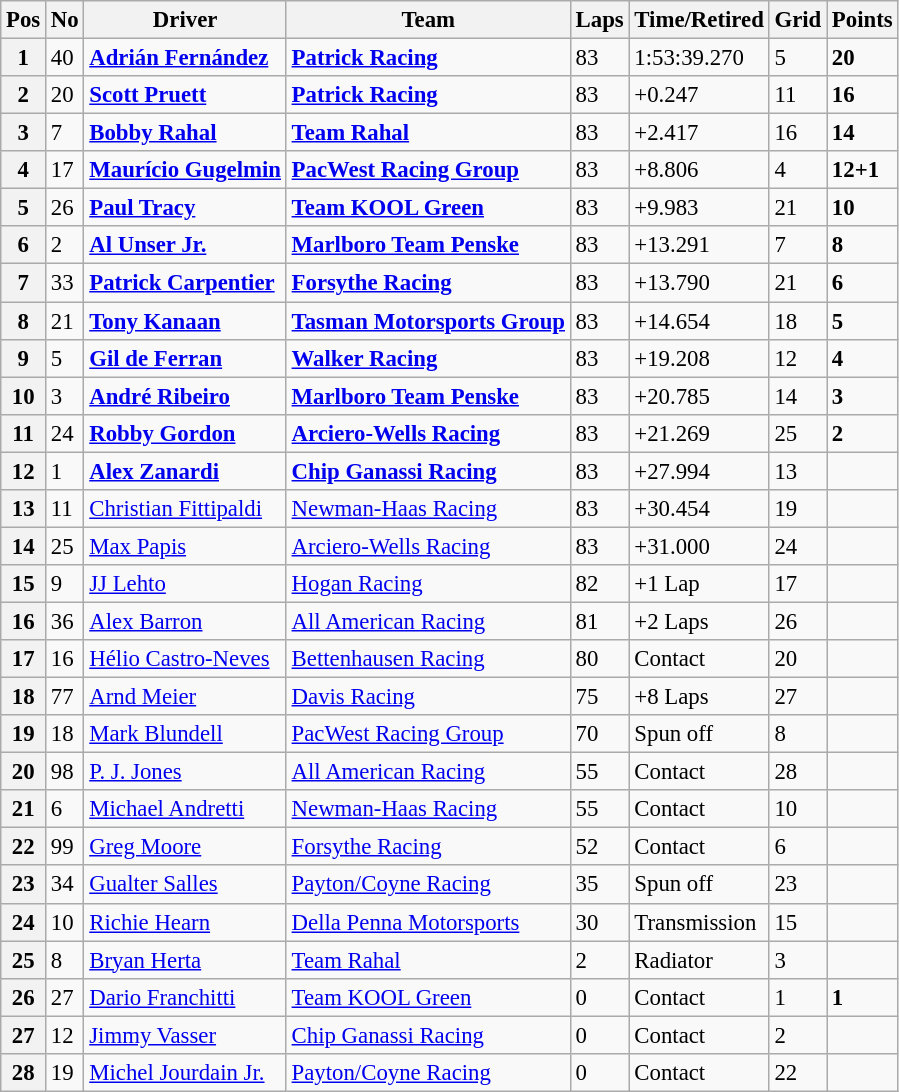<table class="wikitable" style="font-size:95%;">
<tr>
<th>Pos</th>
<th>No</th>
<th>Driver</th>
<th>Team</th>
<th>Laps</th>
<th>Time/Retired</th>
<th>Grid</th>
<th>Points</th>
</tr>
<tr>
<th>1</th>
<td>40</td>
<td> <strong><a href='#'>Adrián Fernández</a></strong></td>
<td><strong><a href='#'>Patrick Racing</a></strong></td>
<td>83</td>
<td>1:53:39.270</td>
<td>5</td>
<td><strong>20</strong></td>
</tr>
<tr>
<th>2</th>
<td>20</td>
<td> <strong><a href='#'>Scott Pruett</a></strong></td>
<td><strong><a href='#'>Patrick Racing</a></strong></td>
<td>83</td>
<td>+0.247</td>
<td>11</td>
<td><strong>16</strong></td>
</tr>
<tr>
<th>3</th>
<td>7</td>
<td> <strong><a href='#'>Bobby Rahal</a></strong></td>
<td><strong><a href='#'>Team Rahal</a></strong></td>
<td>83</td>
<td>+2.417</td>
<td>16</td>
<td><strong>14</strong></td>
</tr>
<tr>
<th>4</th>
<td>17</td>
<td> <strong><a href='#'>Maurício Gugelmin</a></strong></td>
<td><strong><a href='#'>PacWest Racing Group</a></strong></td>
<td>83</td>
<td>+8.806</td>
<td>4</td>
<td><strong>12+1</strong></td>
</tr>
<tr>
<th>5</th>
<td>26</td>
<td> <strong><a href='#'>Paul Tracy</a></strong></td>
<td><strong><a href='#'>Team KOOL Green</a></strong></td>
<td>83</td>
<td>+9.983</td>
<td>21</td>
<td><strong>10</strong></td>
</tr>
<tr>
<th>6</th>
<td>2</td>
<td> <strong><a href='#'>Al Unser Jr.</a></strong></td>
<td><strong><a href='#'>Marlboro Team Penske</a></strong></td>
<td>83</td>
<td>+13.291</td>
<td>7</td>
<td><strong>8</strong></td>
</tr>
<tr>
<th>7</th>
<td>33</td>
<td> <strong><a href='#'>Patrick Carpentier</a></strong></td>
<td><strong><a href='#'>Forsythe Racing</a></strong></td>
<td>83</td>
<td>+13.790</td>
<td>21</td>
<td><strong>6</strong></td>
</tr>
<tr>
<th>8</th>
<td>21</td>
<td> <strong><a href='#'>Tony Kanaan</a></strong></td>
<td><strong><a href='#'>Tasman Motorsports Group</a></strong></td>
<td>83</td>
<td>+14.654</td>
<td>18</td>
<td><strong>5</strong></td>
</tr>
<tr>
<th>9</th>
<td>5</td>
<td> <strong><a href='#'>Gil de Ferran</a></strong></td>
<td><strong><a href='#'>Walker Racing</a></strong></td>
<td>83</td>
<td>+19.208</td>
<td>12</td>
<td><strong>4</strong></td>
</tr>
<tr>
<th>10</th>
<td>3</td>
<td> <strong><a href='#'>André Ribeiro</a></strong></td>
<td><strong><a href='#'>Marlboro Team Penske</a></strong></td>
<td>83</td>
<td>+20.785</td>
<td>14</td>
<td><strong>3</strong></td>
</tr>
<tr>
<th>11</th>
<td>24</td>
<td> <strong><a href='#'>Robby Gordon</a></strong></td>
<td><strong><a href='#'>Arciero-Wells Racing</a></strong></td>
<td>83</td>
<td>+21.269</td>
<td>25</td>
<td><strong>2</strong></td>
</tr>
<tr>
<th>12</th>
<td>1</td>
<td> <strong><a href='#'>Alex Zanardi</a></strong></td>
<td><strong><a href='#'>Chip Ganassi Racing</a></strong></td>
<td>83</td>
<td>+27.994</td>
<td>13</td>
<td></td>
</tr>
<tr>
<th>13</th>
<td>11</td>
<td> <a href='#'>Christian Fittipaldi</a></td>
<td><a href='#'>Newman-Haas Racing</a></td>
<td>83</td>
<td>+30.454</td>
<td>19</td>
<td></td>
</tr>
<tr>
<th>14</th>
<td>25</td>
<td> <a href='#'>Max Papis</a></td>
<td><a href='#'>Arciero-Wells Racing</a></td>
<td>83</td>
<td>+31.000</td>
<td>24</td>
<td></td>
</tr>
<tr>
<th>15</th>
<td>9</td>
<td> <a href='#'>JJ Lehto</a></td>
<td><a href='#'>Hogan Racing</a></td>
<td>82</td>
<td>+1 Lap</td>
<td>17</td>
<td></td>
</tr>
<tr>
<th>16</th>
<td>36</td>
<td> <a href='#'>Alex Barron</a></td>
<td><a href='#'>All American Racing</a></td>
<td>81</td>
<td>+2 Laps</td>
<td>26</td>
<td></td>
</tr>
<tr>
<th>17</th>
<td>16</td>
<td> <a href='#'>Hélio Castro-Neves</a></td>
<td><a href='#'>Bettenhausen Racing</a></td>
<td>80</td>
<td>Contact</td>
<td>20</td>
<td></td>
</tr>
<tr>
<th>18</th>
<td>77</td>
<td> <a href='#'>Arnd Meier</a></td>
<td><a href='#'>Davis Racing</a></td>
<td>75</td>
<td>+8 Laps</td>
<td>27</td>
<td></td>
</tr>
<tr>
<th>19</th>
<td>18</td>
<td> <a href='#'>Mark Blundell</a></td>
<td><a href='#'>PacWest Racing Group</a></td>
<td>70</td>
<td>Spun off</td>
<td>8</td>
<td></td>
</tr>
<tr>
<th>20</th>
<td>98</td>
<td> <a href='#'>P. J. Jones</a></td>
<td><a href='#'>All American Racing</a></td>
<td>55</td>
<td>Contact</td>
<td>28</td>
<td></td>
</tr>
<tr>
<th>21</th>
<td>6</td>
<td> <a href='#'>Michael Andretti</a></td>
<td><a href='#'>Newman-Haas Racing</a></td>
<td>55</td>
<td>Contact</td>
<td>10</td>
<td></td>
</tr>
<tr>
<th>22</th>
<td>99</td>
<td> <a href='#'>Greg Moore</a></td>
<td><a href='#'>Forsythe Racing</a></td>
<td>52</td>
<td>Contact</td>
<td>6</td>
<td></td>
</tr>
<tr>
<th>23</th>
<td>34</td>
<td> <a href='#'>Gualter Salles</a></td>
<td><a href='#'>Payton/Coyne Racing</a></td>
<td>35</td>
<td>Spun off</td>
<td>23</td>
<td></td>
</tr>
<tr>
<th>24</th>
<td>10</td>
<td> <a href='#'>Richie Hearn</a></td>
<td><a href='#'>Della Penna Motorsports</a></td>
<td>30</td>
<td>Transmission</td>
<td>15</td>
<td></td>
</tr>
<tr>
<th>25</th>
<td>8</td>
<td> <a href='#'>Bryan Herta</a></td>
<td><a href='#'>Team Rahal</a></td>
<td>2</td>
<td>Radiator</td>
<td>3</td>
<td></td>
</tr>
<tr>
<th>26</th>
<td>27</td>
<td> <a href='#'>Dario Franchitti</a></td>
<td><a href='#'>Team KOOL Green</a></td>
<td>0</td>
<td>Contact</td>
<td>1</td>
<td><strong>1</strong></td>
</tr>
<tr>
<th>27</th>
<td>12</td>
<td> <a href='#'>Jimmy Vasser</a></td>
<td><a href='#'>Chip Ganassi Racing</a></td>
<td>0</td>
<td>Contact</td>
<td>2</td>
<td></td>
</tr>
<tr>
<th>28</th>
<td>19</td>
<td> <a href='#'>Michel Jourdain Jr.</a></td>
<td><a href='#'>Payton/Coyne Racing</a></td>
<td>0</td>
<td>Contact</td>
<td>22</td>
<td></td>
</tr>
</table>
